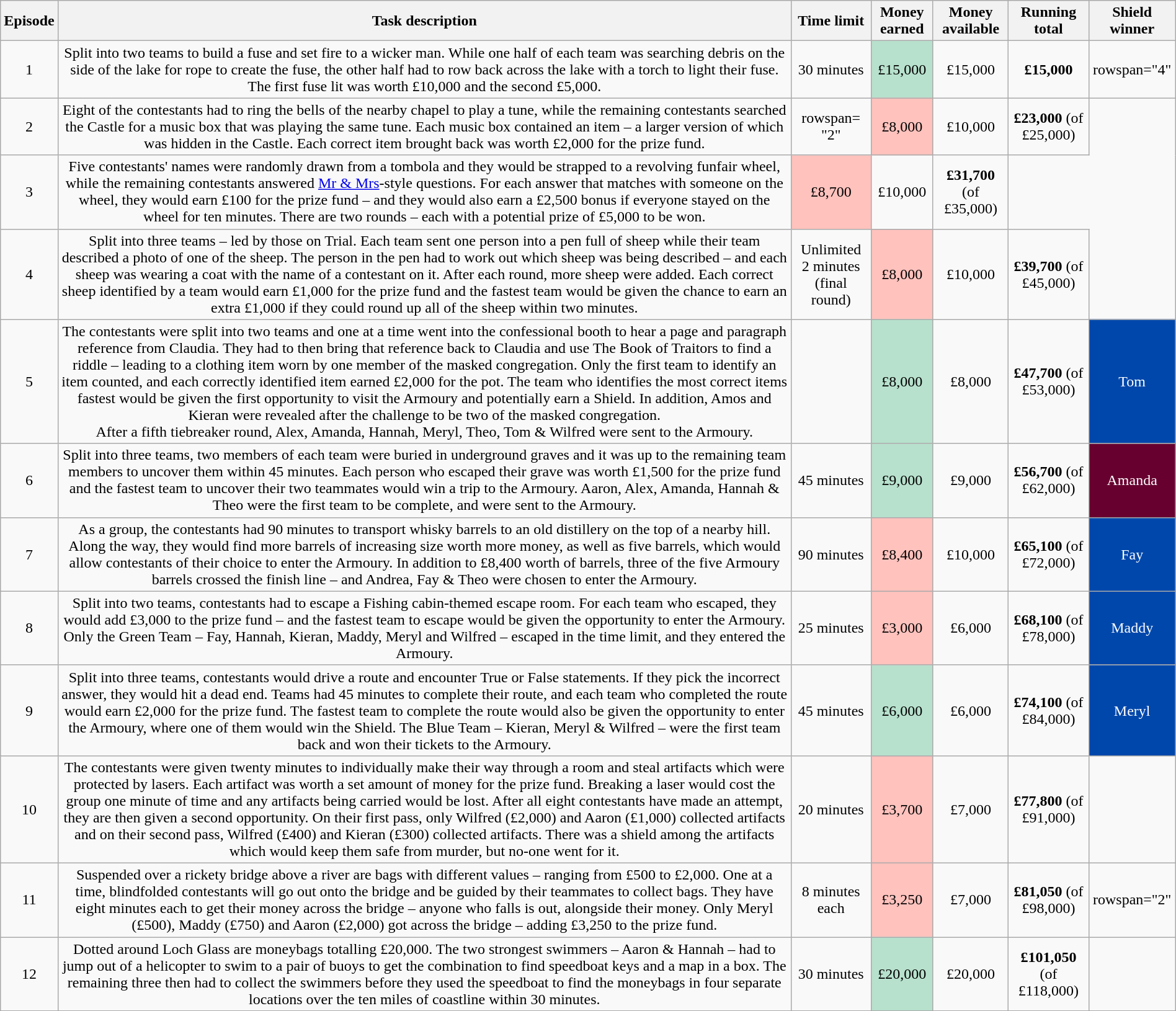<table class="wikitable" style="margin:auto; text-align:center">
<tr>
<th>Episode</th>
<th>Task description</th>
<th>Time limit</th>
<th>Money earned</th>
<th>Money available</th>
<th>Running total</th>
<th>Shield winner</th>
</tr>
<tr>
<td>1</td>
<td>Split into two teams to build a fuse and set fire to a wicker man. While one half of each team was searching debris on the side of the lake for rope to create the fuse, the other half had to row back across the lake with a torch to light their fuse. The first fuse lit was worth £10,000 and the second £5,000.</td>
<td>30 minutes</td>
<td style="background:#B7E1CD" align="center">£15,000</td>
<td>£15,000</td>
<td><strong>£15,000</strong></td>
<td>rowspan="4" </td>
</tr>
<tr>
<td>2</td>
<td>Eight of the contestants had to ring the bells of the nearby chapel to play a tune, while the remaining contestants searched the Castle for a music box that was playing the same tune. Each music box contained an item – a larger version of which was hidden in the Castle. Each correct item brought back was worth £2,000 for the prize fund.</td>
<td>rowspan= "2" </td>
<td style="background:#FFC2BD" align="center">£8,000</td>
<td>£10,000</td>
<td><strong>£23,000</strong> (of £25,000)</td>
</tr>
<tr>
<td>3</td>
<td>Five contestants' names were randomly drawn from a tombola and they would be strapped to a revolving funfair wheel, while the remaining contestants answered <a href='#'>Mr & Mrs</a>-style questions. For each answer that matches with someone on the wheel, they would earn £100 for the prize fund – and they would also earn a £2,500 bonus if everyone stayed on the wheel for ten minutes. There are two rounds – each with a potential prize of £5,000 to be won.</td>
<td style="background:#FFC2BD" align="center">£8,700</td>
<td>£10,000</td>
<td><strong>£31,700</strong> (of £35,000)</td>
</tr>
<tr>
<td>4</td>
<td>Split into three teams – led by those on Trial. Each team sent one person into a pen full of sheep while their team described a photo of one of the sheep. The person in the pen had to work out which sheep was being described – and each sheep was wearing a coat with the name of a contestant on it. After each round, more sheep were added. Each correct sheep identified by a team would earn £1,000 for the prize fund and the fastest team would be given the chance to earn an extra £1,000 if they could round up all of the sheep within two minutes.</td>
<td>Unlimited<br>2 minutes (final round)</td>
<td style="background:#FFC2BD" align="center">£8,000</td>
<td>£10,000</td>
<td><strong>£39,700</strong> (of £45,000)</td>
</tr>
<tr>
<td>5</td>
<td>The contestants were split into two teams and one at a time went into the confessional booth to hear a page and paragraph reference from Claudia. They had to then bring that reference back to Claudia and use The Book of Traitors to find a riddle – leading to a clothing item worn by one member of the masked congregation. Only the first team to identify an item counted, and each correctly identified item earned £2,000 for the pot. The team who identifies the most correct items fastest would be given the first opportunity to visit the Armoury and potentially earn a Shield. In addition, Amos and Kieran were revealed after the challenge to be two of the masked congregation.<br>After a fifth tiebreaker round, Alex, Amanda, Hannah, Meryl, Theo, Tom & Wilfred were sent to the Armoury.</td>
<td></td>
<td style="background:#B7E1CD" align="center">£8,000</td>
<td>£8,000</td>
<td><strong>£47,700</strong> (of £53,000)</td>
<td bgcolor="#0047AB" span style="color:#FFFFFF">Tom</td>
</tr>
<tr>
<td>6</td>
<td>Split into three teams, two members of each team were buried in underground graves and it was up to the remaining team members to uncover them within 45 minutes. Each person who escaped their grave was worth £1,500 for the prize fund and the fastest team to uncover their two teammates would win a trip to the Armoury. Aaron, Alex, Amanda, Hannah & Theo were the first team to be complete, and were sent to the Armoury.</td>
<td>45 minutes</td>
<td style="background:#B7E1CD" align="center">£9,000</td>
<td>£9,000</td>
<td><strong>£56,700</strong> (of £62,000)</td>
<td bgcolor="#67002F" span style="color:#FFFFFF">Amanda</td>
</tr>
<tr>
<td>7</td>
<td>As a group, the contestants had 90 minutes to transport whisky barrels to an old distillery on the top of a nearby hill. Along the way, they would find more barrels of increasing size worth more money, as well as five barrels, which would allow contestants of their choice to enter the Armoury. In addition to £8,400 worth of barrels, three of the five Armoury barrels crossed the finish line – and Andrea, Fay & Theo were chosen to enter the Armoury.</td>
<td>90 minutes</td>
<td style="background:#FFC2BD" align="center">£8,400</td>
<td>£10,000</td>
<td><strong>£65,100</strong> (of £72,000)</td>
<td bgcolor="#0047AB" span style="color:#FFFFFF">Fay</td>
</tr>
<tr>
<td>8</td>
<td>Split into two teams, contestants had to escape a Fishing cabin-themed escape room. For each team who escaped, they would add £3,000 to the prize fund – and the fastest team to escape would be given the opportunity to enter the Armoury. Only the Green Team – Fay, Hannah, Kieran, Maddy, Meryl and Wilfred – escaped in the time limit, and they entered the Armoury.</td>
<td>25 minutes</td>
<td style="background:#FFC2BD" align="center">£3,000</td>
<td>£6,000</td>
<td><strong>£68,100</strong> (of £78,000)</td>
<td bgcolor="#0047AB" span style="color:#FFFFFF">Maddy</td>
</tr>
<tr>
<td>9</td>
<td>Split into three teams, contestants would drive a route and encounter True or False statements. If they pick the incorrect answer, they would hit a dead end. Teams had 45 minutes to complete their route, and each team who completed the route would earn £2,000 for the prize fund. The fastest team to complete the route would also be given the opportunity to enter the Armoury, where one of them would win the Shield. The Blue Team – Kieran, Meryl & Wilfred – were the first team back and won their tickets to the Armoury.</td>
<td>45 minutes</td>
<td style="background:#B7E1CD" align="center">£6,000</td>
<td>£6,000</td>
<td><strong>£74,100</strong> (of £84,000)</td>
<td bgcolor="#0047AB" span style="color:#FFFFFF">Meryl</td>
</tr>
<tr>
<td>10</td>
<td>The contestants were given twenty minutes to individually make their way through a room and steal artifacts which were protected by lasers. Each artifact was worth a set amount of money for the prize fund. Breaking a laser would cost the group one minute of time and any artifacts being carried would be lost. After all eight contestants have made an attempt, they are then given a second opportunity. On their first pass, only Wilfred (£2,000) and Aaron (£1,000) collected artifacts and on their second pass, Wilfred (£400) and Kieran (£300) collected artifacts. There was a shield among the artifacts which would keep them safe from murder, but no-one went for it.</td>
<td>20 minutes</td>
<td style="background:#FFC2BD" align="center">£3,700</td>
<td>£7,000</td>
<td><strong>£77,800</strong> (of £91,000)</td>
<td></td>
</tr>
<tr>
<td>11</td>
<td>Suspended over a rickety bridge above a river are bags with different values – ranging from £500 to £2,000. One at a time, blindfolded contestants will go out onto the bridge and be guided by their teammates to collect bags. They have eight minutes each to get their money across the bridge – anyone who falls is out, alongside their money. Only Meryl (£500), Maddy (£750) and Aaron (£2,000) got across the bridge – adding £3,250 to the prize fund.</td>
<td>8 minutes each</td>
<td style="background:#FFC2BD" align="center">£3,250</td>
<td>£7,000</td>
<td><strong>£81,050</strong> (of £98,000)</td>
<td>rowspan="2" </td>
</tr>
<tr>
<td>12</td>
<td>Dotted around Loch Glass are moneybags totalling £20,000. The two strongest swimmers – Aaron & Hannah – had to jump out of a helicopter to swim to a pair of buoys to get the combination to find speedboat keys and a map in a box. The remaining three then had to collect the swimmers before they used the speedboat to find the moneybags in four separate locations over the ten miles of coastline within 30 minutes.</td>
<td>30 minutes</td>
<td style="background:#B7E1CD" align="center">£20,000</td>
<td>£20,000</td>
<td><strong>£101,050</strong> (of £118,000)</td>
</tr>
<tr>
</tr>
</table>
